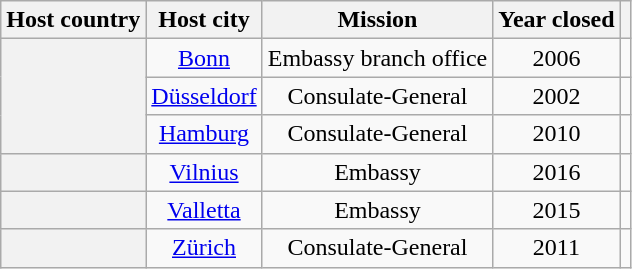<table class="wikitable plainrowheaders" style="text-align:center;">
<tr>
<th scope="col">Host country</th>
<th scope="col">Host city</th>
<th scope="col">Mission</th>
<th scope="col">Year closed</th>
<th scope="col"></th>
</tr>
<tr>
<th scope="row" rowspan="3"></th>
<td><a href='#'>Bonn</a></td>
<td>Embassy branch office</td>
<td>2006</td>
<td></td>
</tr>
<tr>
<td><a href='#'>Düsseldorf</a></td>
<td>Consulate-General</td>
<td>2002</td>
<td></td>
</tr>
<tr>
<td><a href='#'>Hamburg</a></td>
<td>Consulate-General</td>
<td>2010</td>
<td></td>
</tr>
<tr>
<th scope="row"></th>
<td><a href='#'>Vilnius</a></td>
<td>Embassy</td>
<td>2016</td>
<td></td>
</tr>
<tr>
<th scope="row"></th>
<td><a href='#'>Valletta</a></td>
<td>Embassy</td>
<td>2015</td>
<td></td>
</tr>
<tr>
<th scope="row"></th>
<td><a href='#'>Zürich</a></td>
<td>Consulate-General</td>
<td>2011</td>
<td></td>
</tr>
</table>
